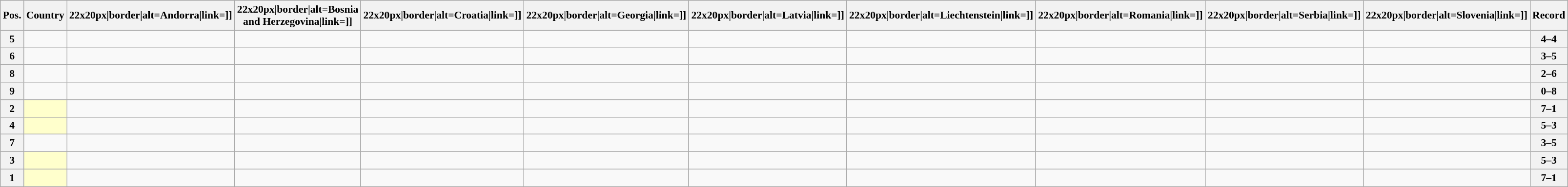<table class="wikitable sortable nowrap" style="text-align:center; font-size:0.9em;">
<tr>
<th>Pos.</th>
<th>Country</th>
<th [[Image:>22x20px|border|alt=Andorra|link=]]</th>
<th [[Image:>22x20px|border|alt=Bosnia and Herzegovina|link=]]</th>
<th [[Image:>22x20px|border|alt=Croatia|link=]]</th>
<th [[Image:>22x20px|border|alt=Georgia|link=]]</th>
<th [[Image:>22x20px|border|alt=Latvia|link=]]</th>
<th [[Image:>22x20px|border|alt=Liechtenstein|link=]]</th>
<th [[Image:>22x20px|border|alt=Romania|link=]]</th>
<th [[Image:>22x20px|border|alt=Serbia|link=]]</th>
<th [[Image:>22x20px|border|alt=Slovenia|link=]]</th>
<th>Record</th>
</tr>
<tr>
<th>5</th>
<td style="text-align:left;"></td>
<td></td>
<td></td>
<td></td>
<td></td>
<td></td>
<td></td>
<td></td>
<td></td>
<td></td>
<th>4–4</th>
</tr>
<tr>
<th>6</th>
<td style="text-align:left;"></td>
<td></td>
<td></td>
<td></td>
<td></td>
<td></td>
<td></td>
<td></td>
<td></td>
<td></td>
<th>3–5</th>
</tr>
<tr>
<th>8</th>
<td style="text-align:left;"></td>
<td></td>
<td></td>
<td></td>
<td></td>
<td></td>
<td></td>
<td></td>
<td></td>
<td></td>
<th>2–6</th>
</tr>
<tr>
<th>9</th>
<td style="text-align:left;"></td>
<td></td>
<td></td>
<td></td>
<td></td>
<td></td>
<td></td>
<td></td>
<td></td>
<td></td>
<th>0–8</th>
</tr>
<tr>
<th>2</th>
<td style="text-align:left;background:#ffffcc;"></td>
<td></td>
<td></td>
<td></td>
<td></td>
<td></td>
<td></td>
<td></td>
<td></td>
<td></td>
<th>7–1</th>
</tr>
<tr>
<th>4</th>
<td style="text-align:left;background:#ffffcc;"></td>
<td></td>
<td></td>
<td></td>
<td></td>
<td></td>
<td></td>
<td></td>
<td></td>
<td></td>
<th>5–3</th>
</tr>
<tr>
<th>7</th>
<td style="text-align:left;"></td>
<td></td>
<td></td>
<td></td>
<td></td>
<td></td>
<td></td>
<td></td>
<td></td>
<td></td>
<th>3–5</th>
</tr>
<tr>
<th>3</th>
<td style="text-align:left;background:#ffffcc;"></td>
<td></td>
<td></td>
<td></td>
<td></td>
<td></td>
<td></td>
<td></td>
<td></td>
<td></td>
<th>5–3</th>
</tr>
<tr>
<th>1</th>
<td style="text-align:left;background:#ffffcc;"></td>
<td></td>
<td></td>
<td></td>
<td></td>
<td></td>
<td></td>
<td></td>
<td></td>
<td></td>
<th>7–1</th>
</tr>
</table>
